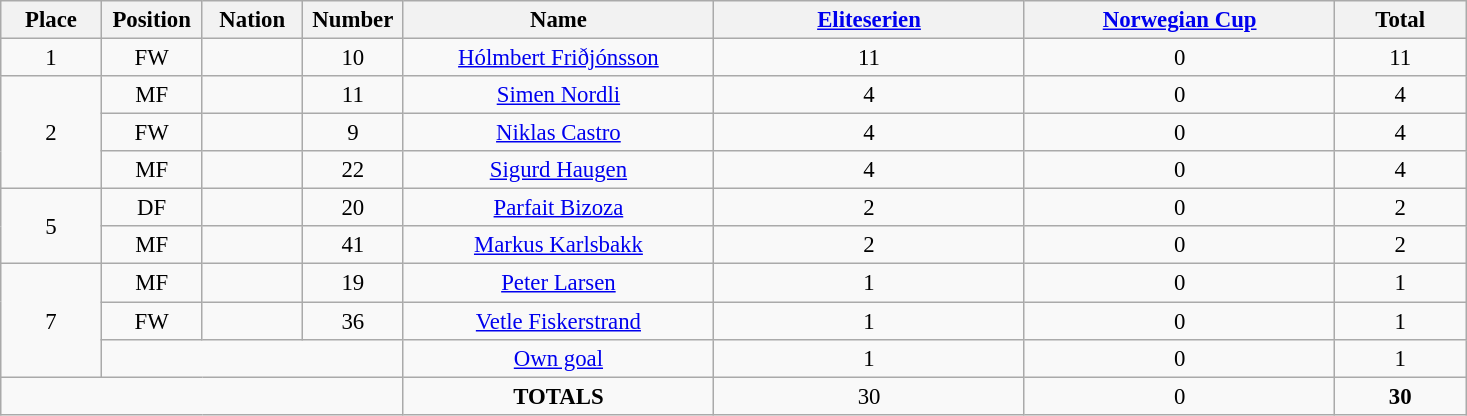<table class="wikitable" style="font-size: 95%; text-align: center;">
<tr>
<th width=60>Place</th>
<th width=60>Position</th>
<th width=60>Nation</th>
<th width=60>Number</th>
<th width=200>Name</th>
<th width=200><a href='#'>Eliteserien</a></th>
<th width=200><a href='#'>Norwegian Cup</a></th>
<th width=80><strong>Total</strong></th>
</tr>
<tr>
<td>1</td>
<td>FW</td>
<td></td>
<td>10</td>
<td><a href='#'>Hólmbert Friðjónsson</a></td>
<td>11</td>
<td>0</td>
<td>11</td>
</tr>
<tr>
<td rowspan="3">2</td>
<td>MF</td>
<td></td>
<td>11</td>
<td><a href='#'>Simen Nordli</a></td>
<td>4</td>
<td>0</td>
<td>4</td>
</tr>
<tr>
<td>FW</td>
<td></td>
<td>9</td>
<td><a href='#'>Niklas Castro</a></td>
<td>4</td>
<td>0</td>
<td>4</td>
</tr>
<tr>
<td>MF</td>
<td></td>
<td>22</td>
<td><a href='#'>Sigurd Haugen</a></td>
<td>4</td>
<td>0</td>
<td>4</td>
</tr>
<tr>
<td rowspan="2">5</td>
<td>DF</td>
<td></td>
<td>20</td>
<td><a href='#'>Parfait Bizoza</a></td>
<td>2</td>
<td>0</td>
<td>2</td>
</tr>
<tr>
<td>MF</td>
<td></td>
<td>41</td>
<td><a href='#'>Markus Karlsbakk</a></td>
<td>2</td>
<td>0</td>
<td>2</td>
</tr>
<tr>
<td rowspan="3">7</td>
<td>MF</td>
<td></td>
<td>19</td>
<td><a href='#'>Peter Larsen</a></td>
<td>1</td>
<td>0</td>
<td>1</td>
</tr>
<tr>
<td>FW</td>
<td></td>
<td>36</td>
<td><a href='#'>Vetle Fiskerstrand</a></td>
<td>1</td>
<td>0</td>
<td>1</td>
</tr>
<tr>
<td colspan="3"></td>
<td><a href='#'>Own goal</a></td>
<td>1</td>
<td>0</td>
<td>1</td>
</tr>
<tr>
<td colspan="4"></td>
<td><strong>TOTALS</strong></td>
<td>30</td>
<td>0</td>
<td><strong>30</strong></td>
</tr>
</table>
